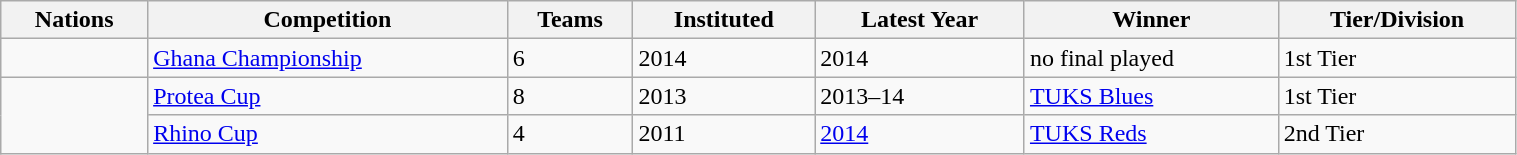<table class="wikitable" width=80%>
<tr>
<th>Nations</th>
<th>Competition</th>
<th>Teams</th>
<th>Instituted</th>
<th>Latest Year</th>
<th>Winner</th>
<th>Tier/Division</th>
</tr>
<tr>
<td rowspan="1"></td>
<td><a href='#'>Ghana Championship</a></td>
<td>6</td>
<td>2014</td>
<td>2014</td>
<td>no final played</td>
<td> 1st Tier</td>
</tr>
<tr>
<td rowspan="2"></td>
<td><a href='#'>Protea Cup</a></td>
<td>8</td>
<td>2013</td>
<td>2013–14</td>
<td> <a href='#'>TUKS Blues</a></td>
<td> 1st Tier</td>
</tr>
<tr>
<td><a href='#'>Rhino Cup</a></td>
<td>4</td>
<td>2011</td>
<td><a href='#'>2014</a></td>
<td> <a href='#'>TUKS Reds</a></td>
<td> 2nd Tier</td>
</tr>
</table>
